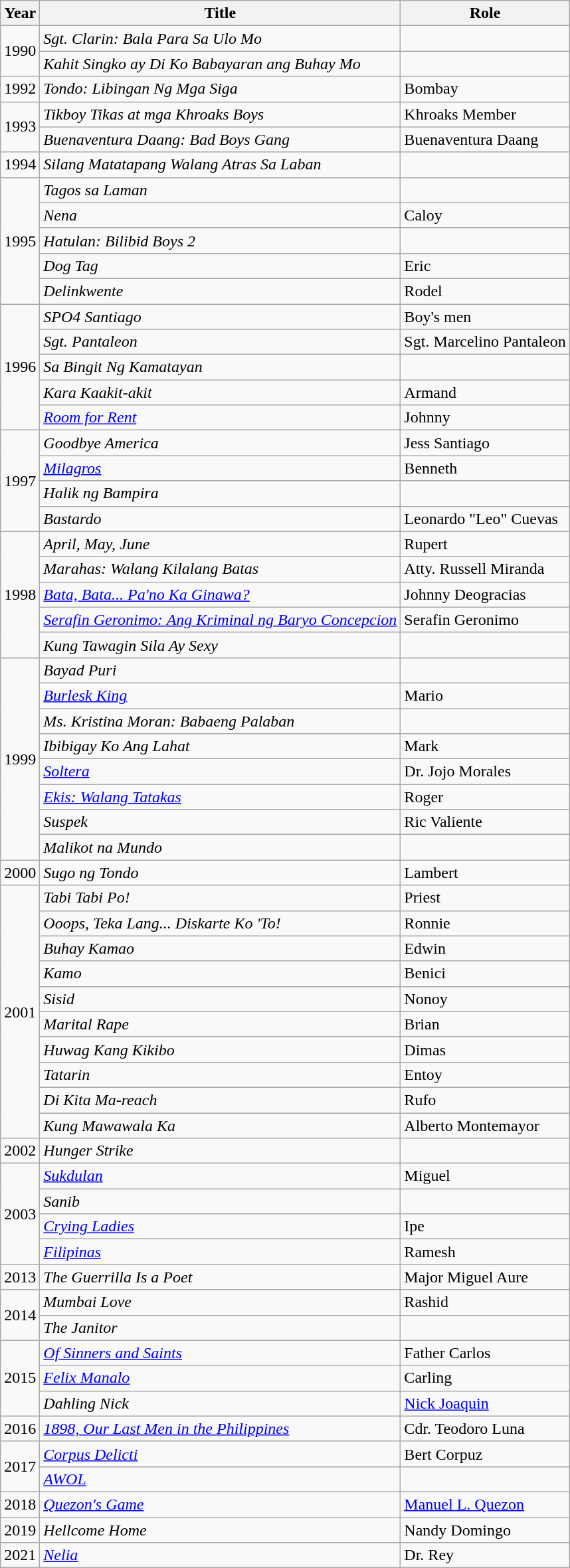<table class="wikitable sortable">
<tr>
<th>Year</th>
<th>Title</th>
<th>Role</th>
</tr>
<tr>
<td rowspan="2">1990</td>
<td><em>Sgt. Clarin: Bala Para Sa Ulo Mo</em></td>
<td></td>
</tr>
<tr>
<td><em>Kahit Singko ay Di Ko Babayaran ang Buhay Mo</em></td>
<td></td>
</tr>
<tr>
<td>1992</td>
<td><em>Tondo: Libingan Ng Mga Siga</em></td>
<td>Bombay</td>
</tr>
<tr>
<td rowspan="2">1993</td>
<td><em>Tikboy Tikas at mga Khroaks Boys</em></td>
<td>Khroaks Member</td>
</tr>
<tr>
<td><em>Buenaventura Daang: Bad Boys Gang</em></td>
<td>Buenaventura Daang</td>
</tr>
<tr>
<td>1994</td>
<td><em>Silang Matatapang Walang Atras Sa Laban</em></td>
<td></td>
</tr>
<tr>
<td rowspan="5">1995</td>
<td><em>Tagos sa Laman</em></td>
<td></td>
</tr>
<tr>
<td><em>Nena</em></td>
<td>Caloy</td>
</tr>
<tr>
<td><em>Hatulan: Bilibid Boys 2</em></td>
<td></td>
</tr>
<tr>
<td><em>Dog Tag</em></td>
<td>Eric</td>
</tr>
<tr>
<td><em>Delinkwente</em></td>
<td>Rodel</td>
</tr>
<tr>
<td rowspan="5">1996</td>
<td><em>SPO4 Santiago</em></td>
<td>Boy's men</td>
</tr>
<tr>
<td><em>Sgt. Pantaleon</em></td>
<td>Sgt. Marcelino Pantaleon</td>
</tr>
<tr>
<td><em>Sa Bingit Ng Kamatayan</em></td>
<td></td>
</tr>
<tr>
<td><em>Kara Kaakit-akit</em></td>
<td>Armand</td>
</tr>
<tr>
<td><em><a href='#'>Room for Rent</a></em></td>
<td>Johnny </td>
</tr>
<tr>
<td rowspan="4">1997</td>
<td><em>Goodbye America</em></td>
<td>Jess Santiago</td>
</tr>
<tr>
<td><em><a href='#'>Milagros</a></em></td>
<td>Benneth</td>
</tr>
<tr>
<td><em>Halik ng Bampira</em></td>
<td></td>
</tr>
<tr>
<td><em>Bastardo</em></td>
<td>Leonardo "Leo" Cuevas</td>
</tr>
<tr>
<td rowspan="5">1998</td>
<td><em>April, May, June</em></td>
<td>Rupert</td>
</tr>
<tr>
<td><em>Marahas: Walang Kilalang Batas</em></td>
<td>Atty. Russell Miranda</td>
</tr>
<tr>
<td><em><a href='#'>Bata, Bata... Pa'no Ka Ginawa?</a></em></td>
<td>Johnny Deogracias</td>
</tr>
<tr>
<td><em><a href='#'>Serafin Geronimo: Ang Kriminal ng Baryo Concepcion</a></em></td>
<td>Serafin Geronimo</td>
</tr>
<tr>
<td><em>Kung Tawagin Sila Ay Sexy</em></td>
<td></td>
</tr>
<tr>
<td rowspan="8">1999</td>
<td><em>Bayad Puri</em></td>
<td></td>
</tr>
<tr>
<td><em><a href='#'>Burlesk King</a></em></td>
<td>Mario</td>
</tr>
<tr>
<td><em>Ms. Kristina Moran: Babaeng Palaban</em></td>
<td></td>
</tr>
<tr>
<td><em>Ibibigay Ko Ang Lahat</em></td>
<td>Mark</td>
</tr>
<tr>
<td><em><a href='#'>Soltera</a></em></td>
<td>Dr. Jojo Morales</td>
</tr>
<tr>
<td><em><a href='#'>Ekis: Walang Tatakas</a></em></td>
<td>Roger</td>
</tr>
<tr>
<td><em>Suspek</em></td>
<td>Ric Valiente</td>
</tr>
<tr>
<td><em>Malikot na Mundo</em></td>
<td></td>
</tr>
<tr>
<td>2000</td>
<td><em>Sugo ng Tondo</em></td>
<td>Lambert</td>
</tr>
<tr>
<td rowspan="10">2001</td>
<td><em>Tabi Tabi Po!</em></td>
<td>Priest</td>
</tr>
<tr>
<td><em>Ooops, Teka Lang... Diskarte Ko 'To!</em></td>
<td>Ronnie</td>
</tr>
<tr>
<td><em>Buhay Kamao</em></td>
<td>Edwin</td>
</tr>
<tr>
<td><em>Kamo</em></td>
<td>Benici</td>
</tr>
<tr>
<td><em>Sisid</em></td>
<td>Nonoy</td>
</tr>
<tr>
<td><em>Marital Rape</em></td>
<td>Brian</td>
</tr>
<tr>
<td><em>Huwag Kang Kikibo</em></td>
<td>Dimas</td>
</tr>
<tr>
<td><em>Tatarin</em></td>
<td>Entoy</td>
</tr>
<tr>
<td><em>Di Kita Ma-reach</em></td>
<td>Rufo</td>
</tr>
<tr>
<td><em>Kung Mawawala Ka</em></td>
<td>Alberto Montemayor</td>
</tr>
<tr>
<td>2002</td>
<td><em>Hunger Strike</em></td>
<td></td>
</tr>
<tr>
<td rowspan="4">2003</td>
<td><em><a href='#'>Sukdulan</a></em></td>
<td>Miguel</td>
</tr>
<tr>
<td><em>Sanib</em></td>
<td></td>
</tr>
<tr>
<td><em><a href='#'>Crying Ladies</a></em></td>
<td>Ipe</td>
</tr>
<tr>
<td><em><a href='#'>Filipinas</a></em></td>
<td>Ramesh</td>
</tr>
<tr>
<td>2013</td>
<td><em>The Guerrilla Is a Poet</em></td>
<td>Major Miguel Aure </td>
</tr>
<tr>
<td rowspan="2">2014</td>
<td><em>Mumbai Love</em></td>
<td>Rashid</td>
</tr>
<tr>
<td><em>The Janitor</em></td>
<td></td>
</tr>
<tr>
<td rowspan="3">2015</td>
<td><em><a href='#'>Of Sinners and Saints</a></em></td>
<td>Father Carlos </td>
</tr>
<tr>
<td><em><a href='#'>Felix Manalo</a></em></td>
<td>Carling</td>
</tr>
<tr>
<td><em>Dahling Nick</em></td>
<td><a href='#'>Nick Joaquin</a> </td>
</tr>
<tr>
<td>2016</td>
<td><em><a href='#'>1898, Our Last Men in the Philippines</a></em></td>
<td>Cdr. Teodoro Luna</td>
</tr>
<tr>
<td rowspan="2">2017</td>
<td><em><a href='#'>Corpus Delicti</a></em></td>
<td>Bert Corpuz </td>
</tr>
<tr>
<td><em><a href='#'>AWOL</a></em></td>
<td></td>
</tr>
<tr>
<td>2018</td>
<td><em><a href='#'>Quezon's Game</a></em></td>
<td><a href='#'>Manuel L. Quezon</a></td>
</tr>
<tr>
<td>2019</td>
<td><em>Hellcome Home</em></td>
<td>Nandy Domingo</td>
</tr>
<tr>
<td>2021</td>
<td><em><a href='#'>Nelia</a></em></td>
<td>Dr. Rey </td>
</tr>
</table>
